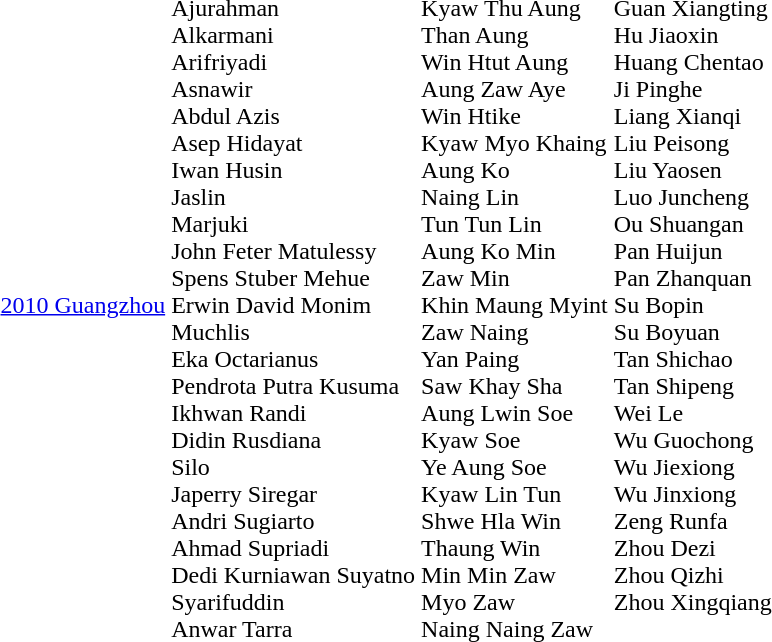<table>
<tr>
<td><a href='#'>2010 Guangzhou</a></td>
<td><br>Ajurahman<br>Alkarmani<br>Arifriyadi<br>Asnawir<br>Abdul Azis<br>Asep Hidayat<br>Iwan Husin<br>Jaslin<br>Marjuki<br>John Feter Matulessy<br>Spens Stuber Mehue<br>Erwin David Monim<br>Muchlis<br>Eka Octarianus<br>Pendrota Putra Kusuma<br>Ikhwan Randi<br>Didin Rusdiana<br>Silo<br>Japerry Siregar<br>Andri Sugiarto<br>Ahmad Supriadi<br>Dedi Kurniawan Suyatno<br>Syarifuddin<br>Anwar Tarra</td>
<td><br>Kyaw Thu Aung<br>Than Aung<br>Win Htut Aung<br>Aung Zaw Aye<br>Win Htike<br>Kyaw Myo Khaing<br>Aung Ko<br>Naing Lin<br>Tun Tun Lin<br>Aung Ko Min<br>Zaw Min<br>Khin Maung Myint<br>Zaw Naing<br>Yan Paing<br>Saw Khay Sha<br>Aung Lwin Soe<br>Kyaw Soe<br>Ye Aung Soe<br>Kyaw Lin Tun<br>Shwe Hla Win<br>Thaung Win<br>Min Min Zaw<br>Myo Zaw<br>Naing Naing Zaw</td>
<td valign=top><br>Guan Xiangting<br>Hu Jiaoxin<br>Huang Chentao<br>Ji Pinghe<br>Liang Xianqi<br>Liu Peisong<br>Liu Yaosen<br>Luo Juncheng<br>Ou Shuangan<br>Pan Huijun<br>Pan Zhanquan<br>Su Bopin<br>Su Boyuan<br>Tan Shichao<br>Tan Shipeng<br>Wei Le<br>Wu Guochong<br>Wu Jiexiong<br>Wu Jinxiong<br>Zeng Runfa<br>Zhou Dezi<br>Zhou Qizhi<br>Zhou Xingqiang</td>
</tr>
</table>
